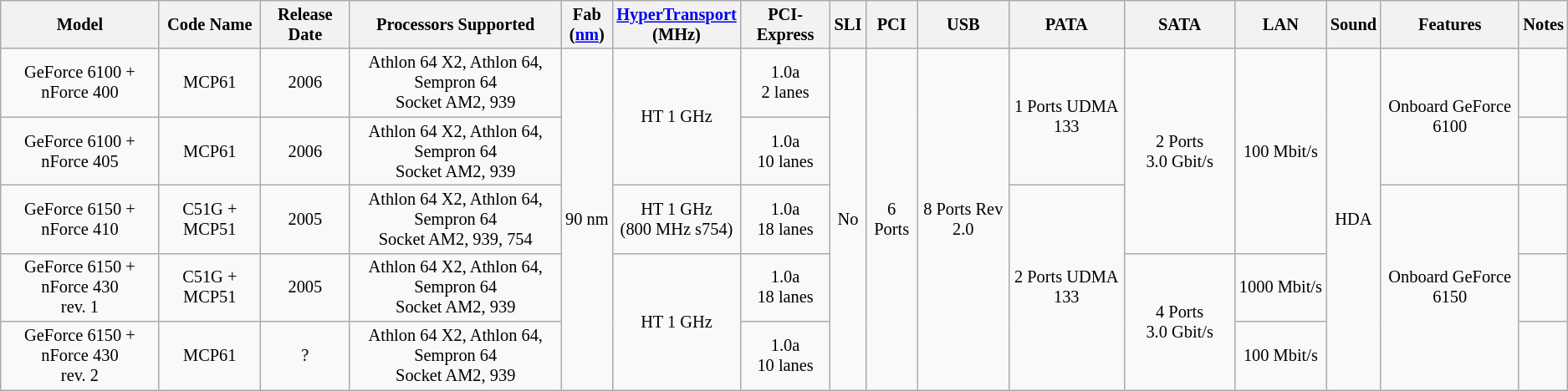<table class="wikitable" style="font-size: 85%; text-align: center; width: auto;">
<tr>
<th>Model</th>
<th>Code Name</th>
<th>Release Date</th>
<th>Processors Supported</th>
<th>Fab<br>(<a href='#'>nm</a>)</th>
<th><a href='#'>HyperTransport</a><br>(MHz)</th>
<th>PCI-Express</th>
<th>SLI</th>
<th>PCI</th>
<th>USB</th>
<th>PATA</th>
<th>SATA</th>
<th>LAN</th>
<th>Sound</th>
<th>Features</th>
<th>Notes</th>
</tr>
<tr>
<td>GeForce 6100 + nForce 400</td>
<td>MCP61</td>
<td>2006</td>
<td>Athlon 64 X2, Athlon 64, Sempron 64<br>Socket AM2, 939</td>
<td rowspan="5">90 nm</td>
<td rowspan="2">HT 1 GHz</td>
<td>1.0a<br>2 lanes</td>
<td rowspan="5">No</td>
<td rowspan="5">6 Ports</td>
<td rowspan="5">8 Ports Rev 2.0</td>
<td rowspan="2">1 Ports UDMA 133</td>
<td rowspan="3">2 Ports 3.0 Gbit/s</td>
<td rowspan="3">100 Mbit/s</td>
<td rowspan="5">HDA</td>
<td rowspan="2">Onboard GeForce 6100</td>
<td></td>
</tr>
<tr>
<td>GeForce 6100 + nForce 405</td>
<td>MCP61</td>
<td>2006</td>
<td>Athlon 64 X2, Athlon 64, Sempron 64<br>Socket AM2, 939</td>
<td>1.0a<br>10 lanes</td>
<td></td>
</tr>
<tr>
<td>GeForce 6150 + nForce 410</td>
<td>C51G + MCP51</td>
<td>2005</td>
<td>Athlon 64 X2, Athlon 64, Sempron 64<br>Socket AM2, 939, 754</td>
<td>HT 1 GHz<br>(800 MHz s754)</td>
<td>1.0a<br>18 lanes</td>
<td rowspan="3">2 Ports UDMA 133</td>
<td rowspan="3">Onboard GeForce 6150</td>
<td></td>
</tr>
<tr>
<td>GeForce 6150 + nForce 430<br>rev. 1</td>
<td>C51G + MCP51</td>
<td>2005</td>
<td>Athlon 64 X2, Athlon 64, Sempron 64<br>Socket AM2, 939</td>
<td rowspan="2">HT 1 GHz</td>
<td>1.0a<br>18 lanes</td>
<td rowspan="2">4 Ports 3.0 Gbit/s</td>
<td>1000 Mbit/s</td>
<td></td>
</tr>
<tr>
<td>GeForce 6150 + nForce 430<br>rev. 2</td>
<td>MCP61</td>
<td>?</td>
<td>Athlon 64 X2, Athlon 64, Sempron 64<br>Socket AM2, 939</td>
<td>1.0a<br>10 lanes</td>
<td>100 Mbit/s</td>
<td></td>
</tr>
</table>
